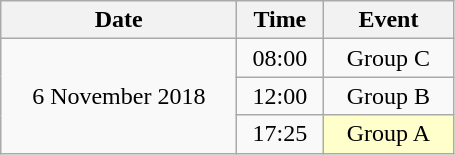<table class = "wikitable" style="text-align:center;">
<tr>
<th width=150>Date</th>
<th width=50>Time</th>
<th width=80>Event</th>
</tr>
<tr>
<td rowspan=3>6 November 2018</td>
<td>08:00</td>
<td>Group C</td>
</tr>
<tr>
<td>12:00</td>
<td>Group B</td>
</tr>
<tr>
<td>17:25</td>
<td bgcolor=ffffcc>Group A</td>
</tr>
</table>
